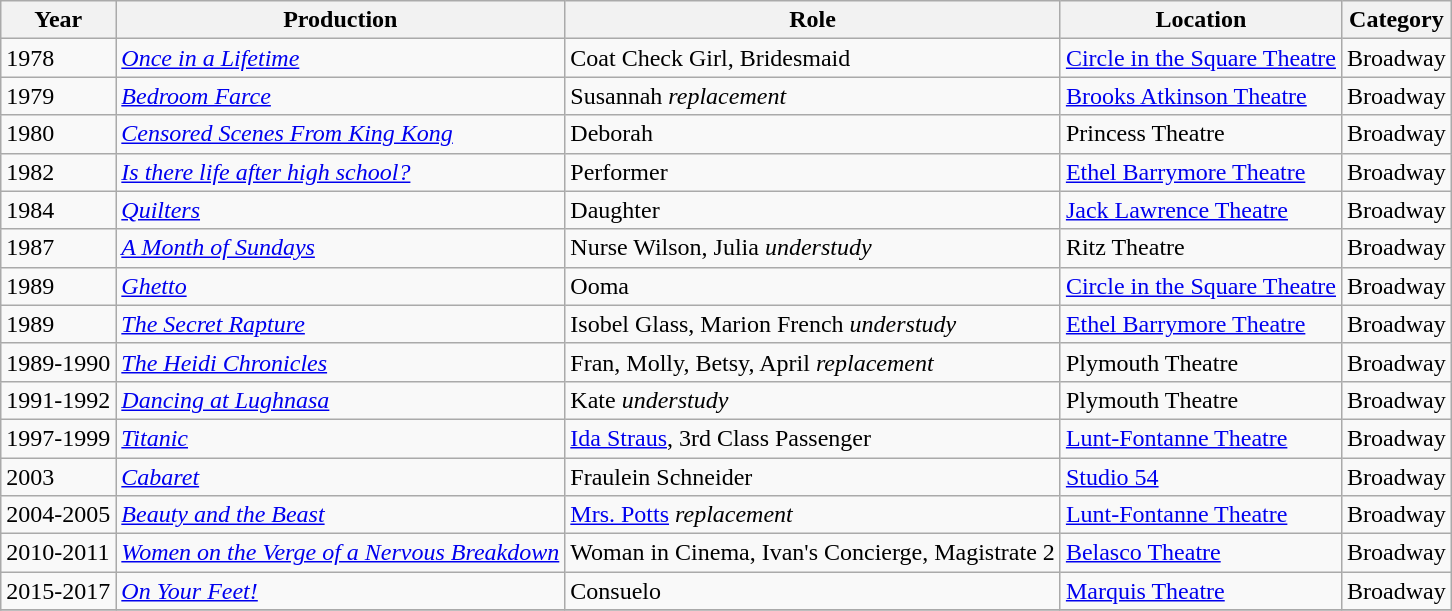<table class="wikitable">
<tr>
<th>Year</th>
<th>Production</th>
<th>Role</th>
<th>Location</th>
<th>Category</th>
</tr>
<tr>
<td>1978</td>
<td><em><a href='#'>Once in a Lifetime</a></em></td>
<td>Coat Check Girl, Bridesmaid</td>
<td><a href='#'>Circle in the Square Theatre</a></td>
<td>Broadway</td>
</tr>
<tr>
<td>1979</td>
<td><em><a href='#'>Bedroom Farce</a></em></td>
<td>Susannah <em>replacement</em></td>
<td><a href='#'>Brooks Atkinson Theatre</a></td>
<td>Broadway</td>
</tr>
<tr>
<td>1980</td>
<td><em><a href='#'>Censored Scenes From King Kong</a></em></td>
<td>Deborah</td>
<td>Princess Theatre</td>
<td>Broadway</td>
</tr>
<tr>
<td>1982</td>
<td><em><a href='#'>Is there life after high school?</a></em></td>
<td>Performer</td>
<td><a href='#'>Ethel Barrymore Theatre</a></td>
<td>Broadway</td>
</tr>
<tr>
<td>1984</td>
<td><em><a href='#'>Quilters</a></em></td>
<td>Daughter</td>
<td><a href='#'>Jack Lawrence Theatre</a></td>
<td>Broadway</td>
</tr>
<tr>
<td>1987</td>
<td><em><a href='#'>A Month of Sundays</a></em></td>
<td>Nurse Wilson, Julia <em>understudy</em></td>
<td>Ritz Theatre</td>
<td>Broadway</td>
</tr>
<tr>
<td>1989</td>
<td><em><a href='#'>Ghetto</a></em></td>
<td>Ooma</td>
<td><a href='#'>Circle in the Square Theatre</a></td>
<td>Broadway</td>
</tr>
<tr>
<td>1989</td>
<td><em><a href='#'>The Secret Rapture</a></em></td>
<td>Isobel Glass, Marion French <em>understudy</em></td>
<td><a href='#'>Ethel Barrymore Theatre</a></td>
<td>Broadway</td>
</tr>
<tr>
<td>1989-1990</td>
<td><em><a href='#'>The Heidi Chronicles</a></em></td>
<td>Fran, Molly, Betsy, April <em>replacement</em></td>
<td>Plymouth Theatre</td>
<td>Broadway</td>
</tr>
<tr>
<td>1991-1992</td>
<td><em><a href='#'>Dancing at Lughnasa</a></em></td>
<td>Kate <em>understudy</em></td>
<td>Plymouth Theatre</td>
<td>Broadway</td>
</tr>
<tr>
<td>1997-1999</td>
<td><em><a href='#'>Titanic</a></em></td>
<td><a href='#'>Ida Straus</a>, 3rd Class Passenger</td>
<td><a href='#'>Lunt-Fontanne Theatre</a></td>
<td>Broadway</td>
</tr>
<tr>
<td>2003</td>
<td><em><a href='#'>Cabaret</a></em></td>
<td>Fraulein Schneider</td>
<td><a href='#'>Studio 54</a></td>
<td>Broadway</td>
</tr>
<tr>
<td>2004-2005</td>
<td><em><a href='#'>Beauty and the Beast</a></em></td>
<td><a href='#'>Mrs. Potts</a> <em>replacement</em></td>
<td><a href='#'>Lunt-Fontanne Theatre</a></td>
<td>Broadway</td>
</tr>
<tr>
<td>2010-2011</td>
<td><em><a href='#'>Women on the Verge of a Nervous Breakdown</a></em></td>
<td>Woman in Cinema, Ivan's Concierge, Magistrate 2</td>
<td><a href='#'>Belasco Theatre</a></td>
<td>Broadway</td>
</tr>
<tr>
<td>2015-2017</td>
<td><em><a href='#'>On Your Feet!</a></em></td>
<td>Consuelo</td>
<td><a href='#'>Marquis Theatre</a></td>
<td>Broadway</td>
</tr>
<tr>
</tr>
</table>
